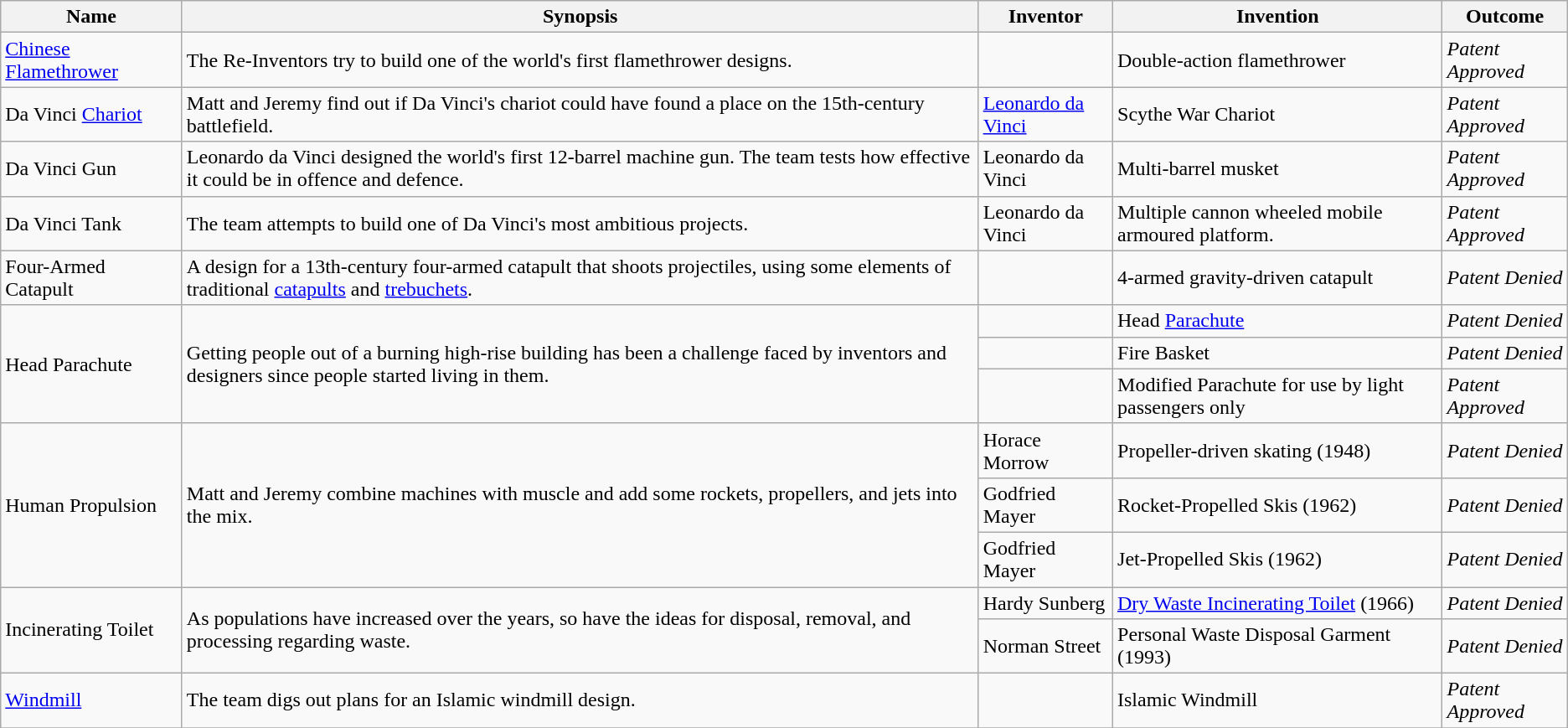<table class="wikitable">
<tr>
<th scope=col>Name</th>
<th scope=col>Synopsis</th>
<th scope=col>Inventor</th>
<th scope=col>Invention</th>
<th scope=col>Outcome</th>
</tr>
<tr>
<td><a href='#'>Chinese Flamethrower</a></td>
<td>The Re-Inventors try to build one of the world's first flamethrower designs.</td>
<td></td>
<td>Double-action flamethrower</td>
<td><em>Patent Approved</em></td>
</tr>
<tr>
<td>Da Vinci <a href='#'>Chariot</a></td>
<td>Matt and Jeremy find out if Da Vinci's chariot could have found a place on the 15th-century battlefield.</td>
<td><a href='#'>Leonardo da Vinci</a></td>
<td>Scythe War Chariot</td>
<td><em>Patent Approved</em></td>
</tr>
<tr>
<td>Da Vinci Gun</td>
<td>Leonardo da Vinci designed the world's first 12-barrel machine gun.  The team tests how effective it could be in offence and defence.</td>
<td>Leonardo da Vinci</td>
<td>Multi-barrel musket</td>
<td><em>Patent Approved</em></td>
</tr>
<tr>
<td>Da Vinci Tank</td>
<td>The team attempts to build one of Da Vinci's most ambitious projects.</td>
<td>Leonardo da Vinci</td>
<td>Multiple cannon wheeled mobile armoured platform.</td>
<td><em>Patent Approved</em></td>
</tr>
<tr>
<td>Four-Armed Catapult</td>
<td>A design for a 13th-century four-armed catapult that shoots projectiles, using some elements of traditional <a href='#'>catapults</a> and <a href='#'>trebuchets</a>.</td>
<td></td>
<td>4-armed gravity-driven catapult</td>
<td><em>Patent Denied</em></td>
</tr>
<tr>
<td rowspan=3 style=white-space:nowrap>Head Parachute</td>
<td rowspan=3>Getting people out of a burning high-rise building has been a challenge faced by inventors and designers since people started living in them.</td>
<td></td>
<td>Head <a href='#'>Parachute</a></td>
<td><em>Patent Denied</em></td>
</tr>
<tr>
<td></td>
<td>Fire Basket</td>
<td><em>Patent Denied</em></td>
</tr>
<tr>
<td></td>
<td>Modified Parachute for use by light passengers only</td>
<td><em>Patent Approved</em></td>
</tr>
<tr>
<td rowspan=3 style=white-space:nowrap>Human Propulsion</td>
<td rowspan=3>Matt and Jeremy combine machines with muscle and add some rockets, propellers, and jets into the mix.</td>
<td>Horace Morrow</td>
<td>Propeller-driven skating (1948)</td>
<td><em>Patent Denied</em></td>
</tr>
<tr>
<td>Godfried Mayer</td>
<td>Rocket-Propelled Skis (1962)</td>
<td><em>Patent Denied</em></td>
</tr>
<tr>
<td>Godfried Mayer</td>
<td>Jet-Propelled Skis (1962)</td>
<td><em>Patent Denied</em></td>
</tr>
<tr>
<td rowspan=2 style=white_space:nowrap>Incinerating Toilet</td>
<td rowspan=2>As populations have increased over the years, so have the ideas for disposal, removal, and processing regarding waste.</td>
<td>Hardy Sunberg</td>
<td><a href='#'>Dry Waste Incinerating Toilet</a> (1966)</td>
<td><em>Patent Denied</em></td>
</tr>
<tr>
<td>Norman Street</td>
<td>Personal Waste Disposal Garment (1993)</td>
<td><em>Patent Denied</em></td>
</tr>
<tr>
<td><a href='#'>Windmill</a></td>
<td>The team digs out plans for an Islamic windmill design.</td>
<td></td>
<td>Islamic Windmill</td>
<td><em>Patent Approved</em></td>
</tr>
<tr>
</tr>
</table>
